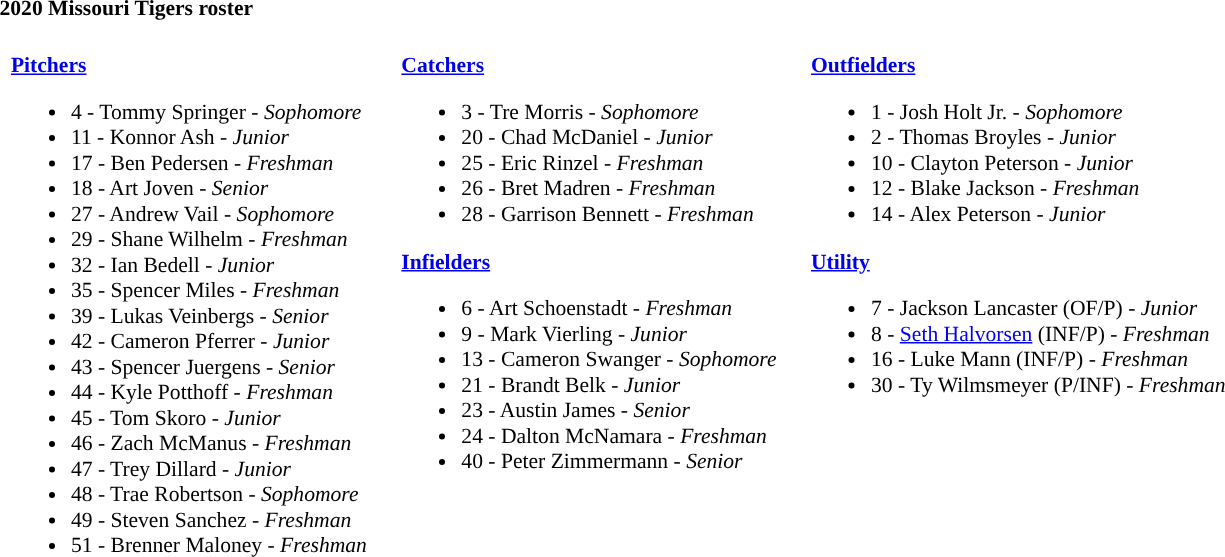<table class="toccolours" style="text-align: left; font-size:90%;">
<tr>
<th colspan="9">2020 Missouri Tigers roster</th>
</tr>
<tr>
<td width="03"> </td>
<td valign="top"><br><strong><a href='#'>Pitchers</a></strong><ul><li>4 - Tommy Springer - <em>Sophomore</em></li><li>11 - Konnor Ash - <em>Junior</em></li><li>17 - Ben Pedersen - <em>Freshman</em></li><li>18 - Art Joven - <em>Senior</em></li><li>27 - Andrew Vail - <em>Sophomore</em></li><li>29 - Shane Wilhelm - <em>Freshman</em></li><li>32 - Ian Bedell - <em>Junior</em></li><li>35 - Spencer Miles - <em>Freshman</em></li><li>39 - Lukas Veinbergs - <em>Senior</em></li><li>42 - Cameron Pferrer - <em>Junior</em></li><li>43 - Spencer Juergens - <em>Senior</em></li><li>44 - Kyle Potthoff - <em>Freshman</em></li><li>45 - Tom Skoro - <em> Junior</em></li><li>46 - Zach McManus - <em>Freshman</em></li><li>47 - Trey Dillard - <em>Junior</em></li><li>48 - Trae Robertson - <em>Sophomore</em></li><li>49 - Steven Sanchez - <em> Freshman</em></li><li>51 - Brenner Maloney - <em>Freshman</em></li></ul></td>
<td width="15"> </td>
<td valign="top"><br><strong><a href='#'>Catchers</a></strong><ul><li>3 - Tre Morris - <em>Sophomore</em></li><li>20 - Chad McDaniel - <em>Junior</em></li><li>25 - Eric Rinzel - <em>Freshman</em></li><li>26 - Bret Madren - <em>Freshman</em></li><li>28 - Garrison Bennett - <em>Freshman</em></li></ul><strong><a href='#'>Infielders</a></strong><ul><li>6 - Art Schoenstadt - <em>Freshman</em></li><li>9 - Mark Vierling - <em>Junior</em></li><li>13 - Cameron Swanger - <em>Sophomore</em></li><li>21 - Brandt Belk - <em> Junior</em></li><li>23 - Austin James - <em>Senior</em></li><li>24 - Dalton McNamara - <em>Freshman</em></li><li>40 - Peter Zimmermann - <em>Senior</em></li></ul></td>
<td width="15"> </td>
<td valign="top"><br><strong><a href='#'>Outfielders</a></strong><ul><li>1 - Josh Holt Jr. - <em>Sophomore</em></li><li>2 - Thomas Broyles - <em>Junior</em></li><li>10 - Clayton Peterson - <em>Junior</em></li><li>12 - Blake Jackson - <em>Freshman</em></li><li>14 - Alex Peterson - <em>Junior</em></li></ul><strong><a href='#'>Utility</a></strong><ul><li>7 - Jackson Lancaster (OF/P) - <em>Junior</em></li><li>8 - <a href='#'>Seth Halvorsen</a> (INF/P) - <em> Freshman</em></li><li>16 - Luke Mann (INF/P) - <em> Freshman</em></li><li>30 - Ty Wilmsmeyer (P/INF) - <em>Freshman</em></li></ul></td>
<td width="25"> </td>
</tr>
</table>
